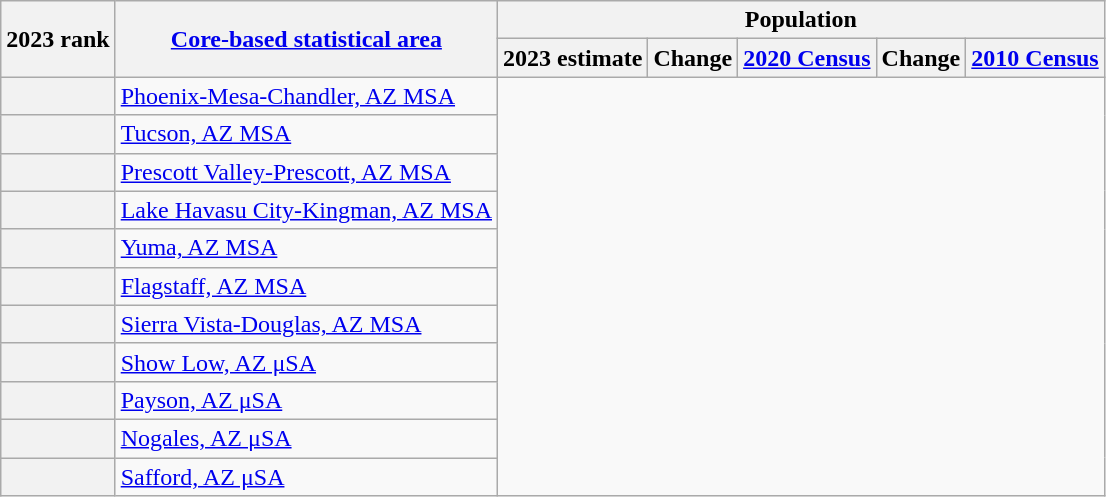<table class="wikitable sortable">
<tr>
<th scope=col rowspan=2>2023 rank</th>
<th scope=col rowspan=2><a href='#'>Core-based statistical area</a></th>
<th colspan=5>Population</th>
</tr>
<tr>
<th scope=col>2023 estimate</th>
<th scope=col>Change</th>
<th scope=col><a href='#'>2020 Census</a></th>
<th scope=col>Change</th>
<th scope=col><a href='#'>2010 Census</a></th>
</tr>
<tr>
<th scope=row></th>
<td><a href='#'>Phoenix-Mesa-Chandler, AZ MSA</a><br></td>
</tr>
<tr>
<th scope=row></th>
<td><a href='#'>Tucson, AZ MSA</a><br></td>
</tr>
<tr>
<th scope=row></th>
<td><a href='#'>Prescott Valley-Prescott, AZ MSA</a><br></td>
</tr>
<tr>
<th scope=row></th>
<td><a href='#'>Lake Havasu City-Kingman, AZ MSA</a><br></td>
</tr>
<tr>
<th scope=row></th>
<td><a href='#'>Yuma, AZ MSA</a><br></td>
</tr>
<tr>
<th scope=row></th>
<td><a href='#'>Flagstaff, AZ MSA</a><br></td>
</tr>
<tr>
<th scope=row></th>
<td><a href='#'>Sierra Vista-Douglas, AZ MSA</a><br></td>
</tr>
<tr>
<th scope=row></th>
<td><a href='#'>Show Low, AZ μSA</a><br></td>
</tr>
<tr>
<th scope=row></th>
<td><a href='#'>Payson, AZ μSA</a><br></td>
</tr>
<tr>
<th scope=row></th>
<td><a href='#'>Nogales, AZ μSA</a><br></td>
</tr>
<tr>
<th scope=row></th>
<td><a href='#'>Safford, AZ μSA</a><br></td>
</tr>
</table>
